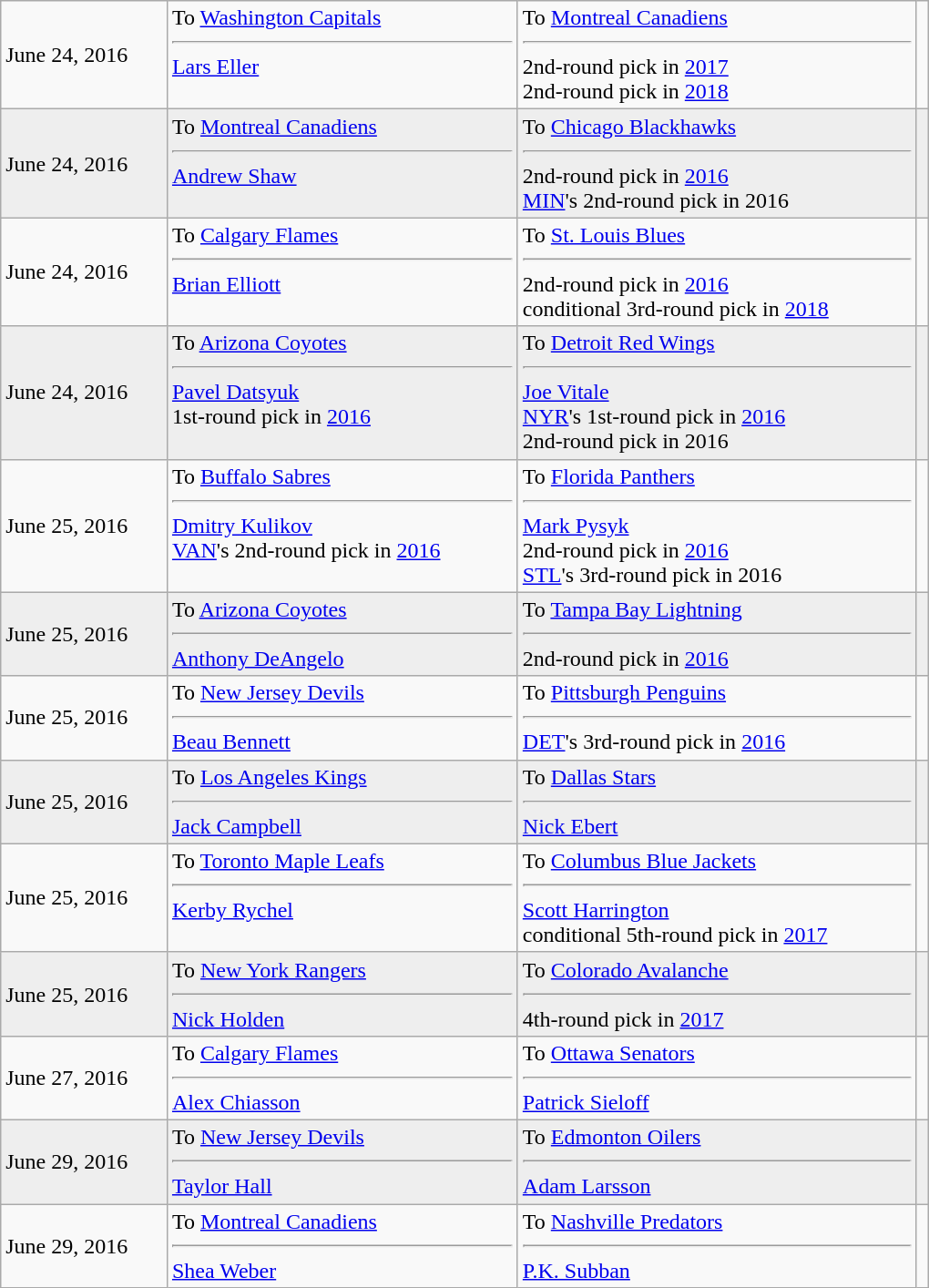<table class="wikitable" style="border:1px solid #999999; width:680px;">
<tr>
<td>June 24, 2016</td>
<td valign="top">To <a href='#'>Washington Capitals</a><hr> <a href='#'>Lars Eller</a></td>
<td valign="top">To <a href='#'>Montreal Canadiens</a><hr> 2nd-round pick in <a href='#'>2017</a><br>2nd-round pick in <a href='#'>2018</a></td>
<td></td>
</tr>
<tr bgcolor="eeeeee">
<td>June 24, 2016</td>
<td valign="top">To <a href='#'>Montreal Canadiens</a><hr> <a href='#'>Andrew Shaw</a></td>
<td valign="top">To <a href='#'>Chicago Blackhawks</a><hr> 2nd-round pick in <a href='#'>2016</a><br><a href='#'>MIN</a>'s 2nd-round pick in 2016</td>
<td></td>
</tr>
<tr>
<td>June 24, 2016</td>
<td valign="top">To <a href='#'>Calgary Flames</a><hr> <a href='#'>Brian Elliott</a></td>
<td valign="top">To <a href='#'>St. Louis Blues</a><hr> 2nd-round pick in <a href='#'>2016</a><br><span>conditional</span> 3rd-round pick in <a href='#'>2018</a></td>
<td></td>
</tr>
<tr bgcolor="eeeeee">
<td>June 24, 2016</td>
<td valign="top">To <a href='#'>Arizona Coyotes</a><hr> <a href='#'>Pavel Datsyuk</a><br>1st-round pick in <a href='#'>2016</a></td>
<td valign="top">To <a href='#'>Detroit Red Wings</a><hr> <a href='#'>Joe Vitale</a><br><a href='#'>NYR</a>'s 1st-round pick in <a href='#'>2016</a><br>2nd-round pick in 2016</td>
<td></td>
</tr>
<tr>
<td>June 25, 2016</td>
<td valign="top">To <a href='#'>Buffalo Sabres</a><hr> <a href='#'>Dmitry Kulikov</a><br><a href='#'>VAN</a>'s 2nd-round pick in <a href='#'>2016</a></td>
<td valign="top">To <a href='#'>Florida Panthers</a><hr> <a href='#'>Mark Pysyk</a><br>2nd-round pick in <a href='#'>2016</a><br><a href='#'>STL</a>'s 3rd-round pick in 2016</td>
<td></td>
</tr>
<tr bgcolor="eeeeee">
<td>June 25, 2016</td>
<td valign="top">To <a href='#'>Arizona Coyotes</a><hr> <a href='#'>Anthony DeAngelo</a></td>
<td valign="top">To <a href='#'>Tampa Bay Lightning</a><hr> 2nd-round pick in <a href='#'>2016</a></td>
<td></td>
</tr>
<tr>
<td>June 25, 2016</td>
<td valign="top">To <a href='#'>New Jersey Devils</a><hr> <a href='#'>Beau Bennett</a></td>
<td valign="top">To <a href='#'>Pittsburgh Penguins</a><hr> <a href='#'>DET</a>'s 3rd-round pick in <a href='#'>2016</a></td>
<td></td>
</tr>
<tr bgcolor="eeeeee">
<td>June 25, 2016</td>
<td valign="top">To <a href='#'>Los Angeles Kings</a><hr> <a href='#'>Jack Campbell</a></td>
<td valign="top">To <a href='#'>Dallas Stars</a><hr> <a href='#'>Nick Ebert</a></td>
<td></td>
</tr>
<tr>
<td>June 25, 2016</td>
<td valign="top">To <a href='#'>Toronto Maple Leafs</a><hr> <a href='#'>Kerby Rychel</a></td>
<td valign="top">To <a href='#'>Columbus Blue Jackets</a><hr> <a href='#'>Scott Harrington</a><br><span>conditional</span> 5th-round pick in <a href='#'>2017</a></td>
<td></td>
</tr>
<tr bgcolor="eeeeee">
<td>June 25, 2016</td>
<td valign="top">To <a href='#'>New York Rangers</a><hr> <a href='#'>Nick Holden</a></td>
<td valign="top">To <a href='#'>Colorado Avalanche</a><hr> 4th-round pick in <a href='#'>2017</a></td>
<td></td>
</tr>
<tr>
<td>June 27, 2016</td>
<td valign="top">To <a href='#'>Calgary Flames</a><hr> <a href='#'>Alex Chiasson</a></td>
<td valign="top">To <a href='#'>Ottawa Senators</a><hr> <a href='#'>Patrick Sieloff</a></td>
<td></td>
</tr>
<tr bgcolor="eeeeee">
<td>June 29, 2016</td>
<td valign="top">To <a href='#'>New Jersey Devils</a><hr> <a href='#'>Taylor Hall</a></td>
<td valign="top">To <a href='#'>Edmonton Oilers</a><hr> <a href='#'>Adam Larsson</a></td>
<td></td>
</tr>
<tr>
<td>June 29, 2016</td>
<td valign="top">To <a href='#'>Montreal Canadiens</a><hr> <a href='#'>Shea Weber</a></td>
<td valign="top">To <a href='#'>Nashville Predators</a><hr> <a href='#'>P.K. Subban</a></td>
<td></td>
</tr>
</table>
